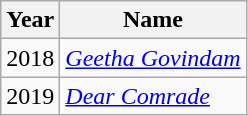<table class="wikitable sortable">
<tr>
<th>Year</th>
<th>Name</th>
</tr>
<tr>
<td>2018</td>
<td><em><a href='#'>Geetha Govindam</a></em></td>
</tr>
<tr>
<td>2019</td>
<td><em><a href='#'>Dear Comrade</a></em></td>
</tr>
</table>
